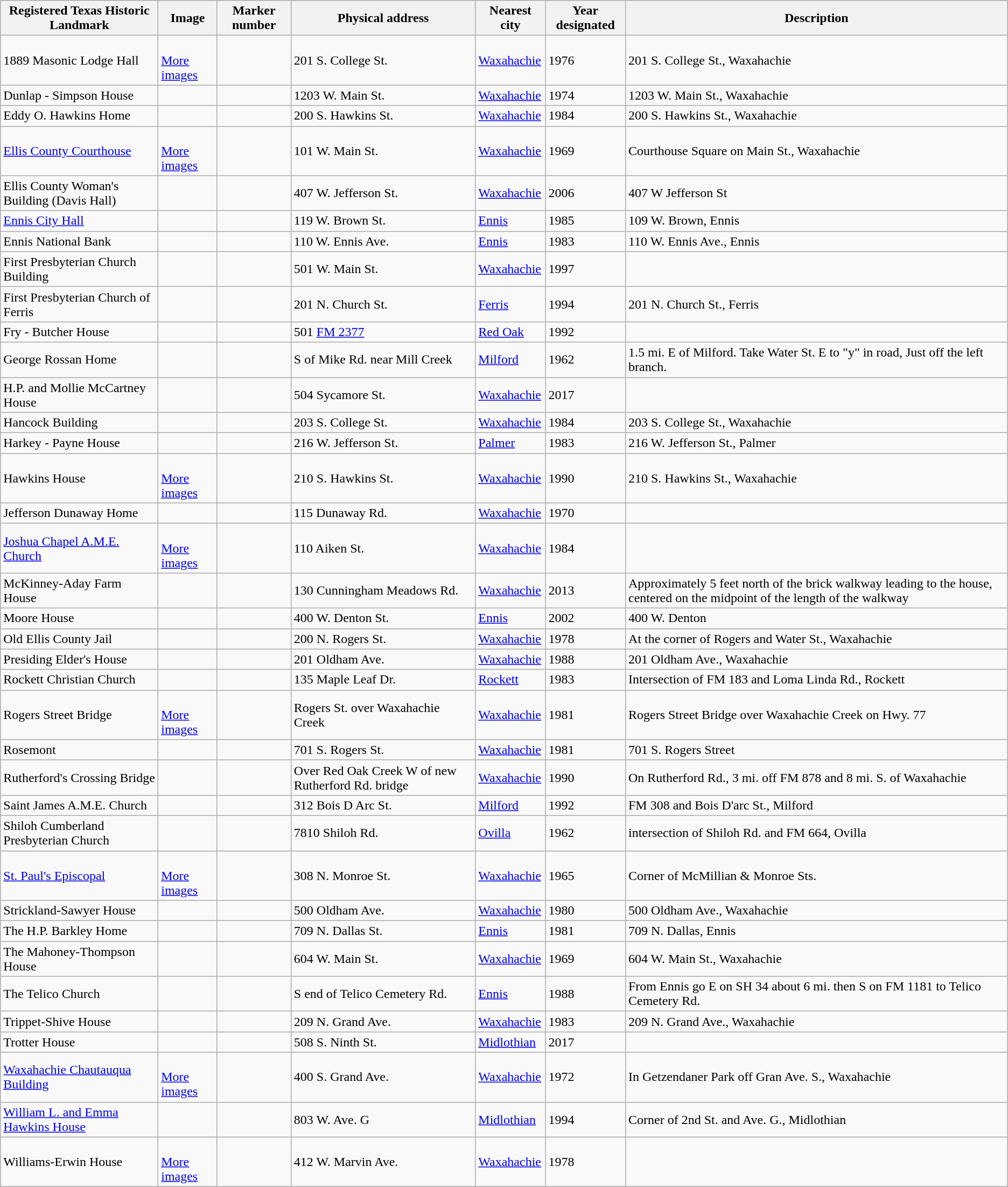<table class="wikitable sortable">
<tr>
<th>Registered Texas Historic Landmark</th>
<th>Image</th>
<th>Marker number</th>
<th>Physical address</th>
<th>Nearest city</th>
<th>Year designated</th>
<th>Description</th>
</tr>
<tr>
<td>1889 Masonic Lodge Hall</td>
<td><br> <a href='#'>More images</a></td>
<td></td>
<td>201 S. College St.<br></td>
<td><a href='#'>Waxahachie</a></td>
<td>1976</td>
<td>201 S. College St., Waxahachie</td>
</tr>
<tr>
<td>Dunlap - Simpson House</td>
<td></td>
<td></td>
<td>1203 W. Main St.<br></td>
<td><a href='#'>Waxahachie</a></td>
<td>1974</td>
<td>1203 W. Main St., Waxahachie</td>
</tr>
<tr>
<td>Eddy O. Hawkins Home</td>
<td></td>
<td></td>
<td>200 S. Hawkins St.<br></td>
<td><a href='#'>Waxahachie</a></td>
<td>1984</td>
<td>200 S. Hawkins St., Waxahachie</td>
</tr>
<tr>
<td><a href='#'>Ellis County Courthouse</a></td>
<td><br> <a href='#'>More images</a></td>
<td></td>
<td>101 W. Main St.<br></td>
<td><a href='#'>Waxahachie</a></td>
<td>1969</td>
<td>Courthouse Square on Main St., Waxahachie</td>
</tr>
<tr>
<td>Ellis County Woman's Building (Davis Hall)</td>
<td></td>
<td></td>
<td>407 W. Jefferson St.<br></td>
<td><a href='#'>Waxahachie</a></td>
<td>2006</td>
<td>407 W Jefferson St</td>
</tr>
<tr>
<td><a href='#'>Ennis City Hall</a></td>
<td></td>
<td></td>
<td>119 W. Brown St.<br></td>
<td><a href='#'>Ennis</a></td>
<td>1985</td>
<td>109 W. Brown, Ennis</td>
</tr>
<tr>
<td>Ennis National Bank</td>
<td></td>
<td></td>
<td>110 W. Ennis Ave.<br></td>
<td><a href='#'>Ennis</a></td>
<td>1983</td>
<td>110 W. Ennis Ave., Ennis</td>
</tr>
<tr>
<td>First Presbyterian Church Building</td>
<td></td>
<td></td>
<td>501 W. Main St.<br></td>
<td><a href='#'>Waxahachie</a></td>
<td>1997</td>
<td></td>
</tr>
<tr>
<td>First Presbyterian Church of Ferris</td>
<td></td>
<td></td>
<td>201 N. Church St.<br></td>
<td><a href='#'>Ferris</a></td>
<td>1994</td>
<td>201 N. Church St., Ferris</td>
</tr>
<tr>
<td>Fry - Butcher House</td>
<td></td>
<td></td>
<td>501 <a href='#'>FM 2377</a><br></td>
<td><a href='#'>Red Oak</a></td>
<td>1992</td>
<td></td>
</tr>
<tr>
<td>George Rossan Home</td>
<td></td>
<td></td>
<td>S of Mike Rd. near Mill Creek<br></td>
<td><a href='#'>Milford</a></td>
<td>1962</td>
<td>1.5 mi. E of Milford. Take Water St. E to "y" in road, Just off the left branch.</td>
</tr>
<tr>
<td>H.P. and Mollie McCartney House</td>
<td></td>
<td></td>
<td>504 Sycamore St.<br></td>
<td><a href='#'>Waxahachie</a></td>
<td>2017</td>
<td></td>
</tr>
<tr>
<td>Hancock Building</td>
<td></td>
<td></td>
<td>203 S. College St.<br></td>
<td><a href='#'>Waxahachie</a></td>
<td>1984</td>
<td>203 S. College St., Waxahachie</td>
</tr>
<tr>
<td>Harkey - Payne House</td>
<td></td>
<td></td>
<td>216 W. Jefferson St.<br></td>
<td><a href='#'>Palmer</a></td>
<td>1983</td>
<td>216 W. Jefferson St., Palmer</td>
</tr>
<tr>
<td>Hawkins House</td>
<td><br> <a href='#'>More images</a></td>
<td></td>
<td>210 S. Hawkins St.<br></td>
<td><a href='#'>Waxahachie</a></td>
<td>1990</td>
<td>210 S. Hawkins St., Waxahachie</td>
</tr>
<tr>
<td>Jefferson Dunaway Home</td>
<td></td>
<td></td>
<td>115 Dunaway Rd.<br></td>
<td><a href='#'>Waxahachie</a></td>
<td>1970</td>
<td></td>
</tr>
<tr>
<td><a href='#'>Joshua Chapel A.M.E. Church</a></td>
<td><br> <a href='#'>More images</a></td>
<td></td>
<td>110 Aiken St.<br></td>
<td><a href='#'>Waxahachie</a></td>
<td>1984</td>
<td></td>
</tr>
<tr>
<td>McKinney-Aday Farm House</td>
<td></td>
<td></td>
<td>130 Cunningham Meadows Rd.<br></td>
<td><a href='#'>Waxahachie</a></td>
<td>2013</td>
<td>Approximately 5 feet north of the brick walkway leading to the house, centered on the midpoint of the length of the walkway</td>
</tr>
<tr>
<td>Moore House</td>
<td></td>
<td></td>
<td>400 W. Denton St.<br></td>
<td><a href='#'>Ennis</a></td>
<td>2002</td>
<td>400 W. Denton</td>
</tr>
<tr>
<td>Old Ellis County Jail</td>
<td></td>
<td></td>
<td>200 N. Rogers St.<br></td>
<td><a href='#'>Waxahachie</a></td>
<td>1978</td>
<td>At the corner of Rogers and Water St., Waxahachie</td>
</tr>
<tr>
<td>Presiding Elder's House</td>
<td></td>
<td></td>
<td>201 Oldham Ave.<br></td>
<td><a href='#'>Waxahachie</a></td>
<td>1988</td>
<td>201 Oldham Ave., Waxahachie</td>
</tr>
<tr>
<td>Rockett Christian Church</td>
<td></td>
<td></td>
<td>135 Maple Leaf Dr.<br></td>
<td><a href='#'>Rockett</a></td>
<td>1983</td>
<td>Intersection of FM 183 and Loma Linda Rd., Rockett</td>
</tr>
<tr>
<td>Rogers Street Bridge</td>
<td><br> <a href='#'>More images</a></td>
<td></td>
<td>Rogers St. over Waxahachie Creek<br></td>
<td><a href='#'>Waxahachie</a></td>
<td>1981</td>
<td>Rogers Street Bridge over Waxahachie Creek on Hwy. 77</td>
</tr>
<tr>
<td>Rosemont</td>
<td></td>
<td></td>
<td>701 S. Rogers St.<br></td>
<td><a href='#'>Waxahachie</a></td>
<td>1981</td>
<td>701 S. Rogers Street</td>
</tr>
<tr>
<td>Rutherford's Crossing Bridge</td>
<td></td>
<td></td>
<td>Over Red Oak Creek W of new Rutherford Rd. bridge<br></td>
<td><a href='#'>Waxahachie</a></td>
<td>1990</td>
<td>On Rutherford Rd., 3 mi. off FM 878 and 8 mi. S. of Waxahachie</td>
</tr>
<tr>
<td>Saint James A.M.E. Church</td>
<td></td>
<td></td>
<td>312 Bois D Arc St.<br></td>
<td><a href='#'>Milford</a></td>
<td>1992</td>
<td>FM 308 and Bois D'arc St., Milford</td>
</tr>
<tr>
<td>Shiloh Cumberland Presbyterian Church</td>
<td></td>
<td></td>
<td>7810 Shiloh Rd.<br></td>
<td><a href='#'>Ovilla</a></td>
<td>1962</td>
<td>intersection of Shiloh Rd. and FM 664, Ovilla</td>
</tr>
<tr>
<td><a href='#'>St. Paul's Episcopal</a></td>
<td><br> <a href='#'>More images</a></td>
<td></td>
<td>308 N. Monroe St.<br></td>
<td><a href='#'>Waxahachie</a></td>
<td>1965</td>
<td>Corner of McMillian & Monroe Sts.</td>
</tr>
<tr>
<td>Strickland-Sawyer House</td>
<td></td>
<td></td>
<td>500 Oldham Ave.<br></td>
<td><a href='#'>Waxahachie</a></td>
<td>1980</td>
<td>500 Oldham Ave., Waxahachie</td>
</tr>
<tr>
<td>The H.P. Barkley Home</td>
<td></td>
<td></td>
<td>709 N. Dallas St.<br></td>
<td><a href='#'>Ennis</a></td>
<td>1981</td>
<td>709 N. Dallas, Ennis</td>
</tr>
<tr>
<td>The Mahoney-Thompson House</td>
<td></td>
<td></td>
<td>604 W. Main St.<br></td>
<td><a href='#'>Waxahachie</a></td>
<td>1969</td>
<td>604 W. Main St., Waxahachie</td>
</tr>
<tr>
<td>The Telico Church</td>
<td></td>
<td></td>
<td>S end of Telico Cemetery Rd.<br></td>
<td><a href='#'>Ennis</a></td>
<td>1988</td>
<td>From Ennis go E on SH 34 about 6 mi. then S on FM 1181 to Telico Cemetery Rd.</td>
</tr>
<tr>
<td>Trippet-Shive House</td>
<td></td>
<td></td>
<td>209 N. Grand Ave.<br></td>
<td><a href='#'>Waxahachie</a></td>
<td>1983</td>
<td>209 N. Grand Ave., Waxahachie</td>
</tr>
<tr>
<td>Trotter House</td>
<td></td>
<td></td>
<td>508 S. Ninth St.<br></td>
<td><a href='#'>Midlothian</a></td>
<td>2017</td>
<td></td>
</tr>
<tr>
<td><a href='#'>Waxahachie Chautauqua Building</a></td>
<td><br> <a href='#'>More images</a></td>
<td></td>
<td>400 S. Grand Ave.<br></td>
<td><a href='#'>Waxahachie</a></td>
<td>1972</td>
<td>In Getzendaner Park off Gran Ave. S., Waxahachie</td>
</tr>
<tr>
<td><a href='#'>William L. and Emma Hawkins House</a></td>
<td></td>
<td></td>
<td>803 W. Ave. G<br></td>
<td><a href='#'>Midlothian</a></td>
<td>1994</td>
<td>Corner of 2nd St. and Ave. G., Midlothian</td>
</tr>
<tr>
<td>Williams-Erwin House</td>
<td><br> <a href='#'>More images</a></td>
<td></td>
<td>412 W. Marvin Ave.<br></td>
<td><a href='#'>Waxahachie</a></td>
<td>1978</td>
<td></td>
</tr>
</table>
